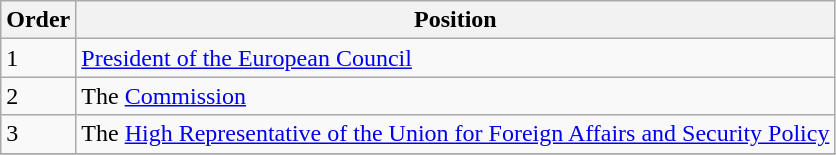<table class="wikitable">
<tr>
<th>Order</th>
<th>Position</th>
</tr>
<tr>
<td>1</td>
<td><a href='#'>President of the European Council</a></td>
</tr>
<tr>
<td>2</td>
<td>The <a href='#'>Commission</a></td>
</tr>
<tr>
<td>3</td>
<td>The <a href='#'>High Representative of the Union for Foreign Affairs and Security Policy</a></td>
</tr>
<tr>
</tr>
</table>
